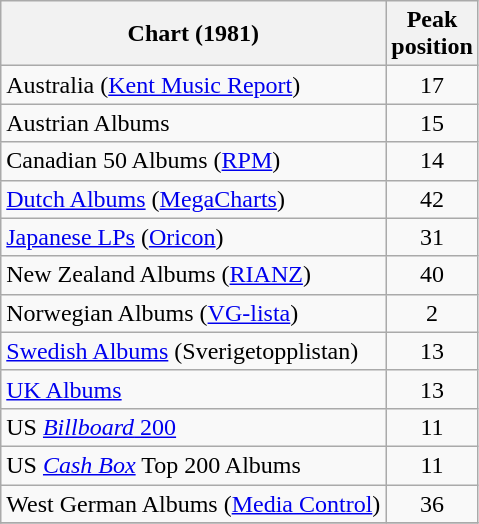<table class="wikitable sortable" style="text-align:center;">
<tr>
<th scope="col">Chart (1981)</th>
<th scope="col">Peak<br>position</th>
</tr>
<tr>
<td scope="row" align="left">Australia (<a href='#'>Kent Music Report</a>)</td>
<td>17</td>
</tr>
<tr>
<td scope="row" align="left">Austrian Albums</td>
<td>15</td>
</tr>
<tr>
<td scope="row" align="left">Canadian 50 Albums (<a href='#'>RPM</a>)</td>
<td>14</td>
</tr>
<tr>
<td scope="row" align="left"><a href='#'>Dutch Albums</a> (<a href='#'>MegaCharts</a>)</td>
<td>42</td>
</tr>
<tr>
<td scope="row" align="left"><a href='#'>Japanese LPs</a> (<a href='#'>Oricon</a>)</td>
<td>31</td>
</tr>
<tr>
<td scope="row" align="left">New Zealand Albums (<a href='#'>RIANZ</a>)</td>
<td>40</td>
</tr>
<tr>
<td scope="row" align="left">Norwegian Albums (<a href='#'>VG-lista</a>)</td>
<td>2</td>
</tr>
<tr>
<td scope="row" align="left"><a href='#'>Swedish Albums</a> (Sverigetopplistan)</td>
<td>13</td>
</tr>
<tr>
<td scope="row" align="left"><a href='#'>UK Albums</a></td>
<td>13</td>
</tr>
<tr>
<td scope="row" align="left">US <a href='#'><em>Billboard</em> 200</a></td>
<td>11</td>
</tr>
<tr>
<td scope="row" align="left">US <em><a href='#'>Cash Box</a></em> Top 200 Albums</td>
<td>11</td>
</tr>
<tr>
<td scope="row" align="left">West German Albums (<a href='#'>Media Control</a>)</td>
<td>36</td>
</tr>
<tr>
</tr>
</table>
